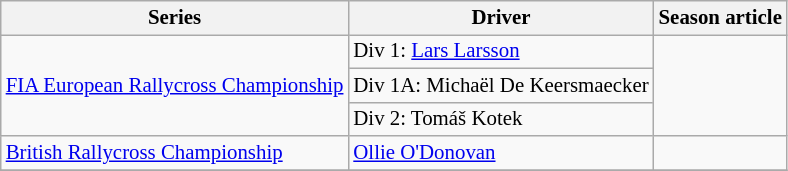<table class="wikitable" style="font-size: 87%;">
<tr>
<th>Series</th>
<th>Driver</th>
<th>Season article</th>
</tr>
<tr>
<td rowspan=3><a href='#'>FIA European Rallycross Championship</a></td>
<td>Div 1:  <a href='#'>Lars Larsson</a></td>
<td rowspan=3></td>
</tr>
<tr>
<td>Div 1A:  Michaël De Keersmaecker</td>
</tr>
<tr>
<td>Div 2:  Tomáš Kotek</td>
</tr>
<tr>
<td><a href='#'>British Rallycross Championship</a></td>
<td> <a href='#'>Ollie O'Donovan</a></td>
<td></td>
</tr>
<tr>
</tr>
</table>
